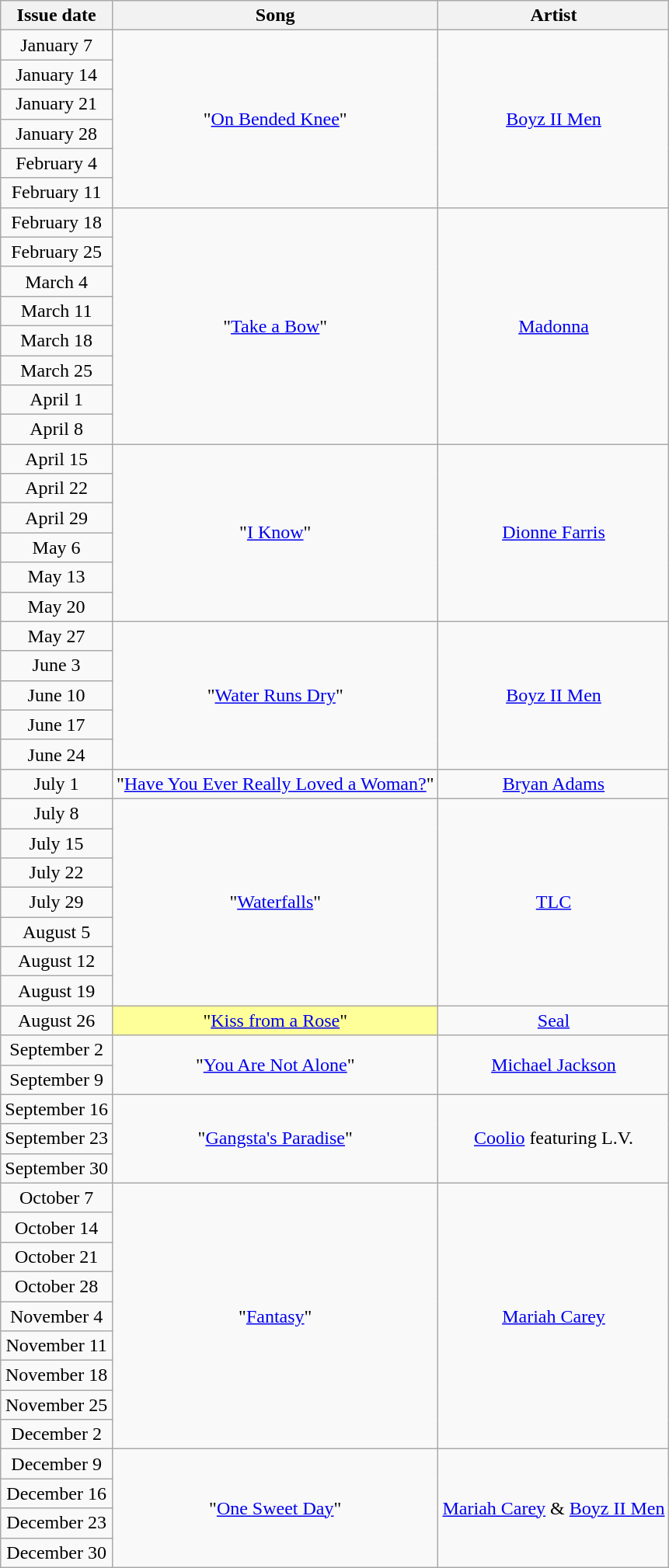<table class="wikitable plainrowheaders" style="text-align: center">
<tr>
<th>Issue date</th>
<th>Song</th>
<th>Artist</th>
</tr>
<tr>
<td>January 7</td>
<td rowspan="6">"<a href='#'>On Bended Knee</a>"</td>
<td rowspan="6"><a href='#'>Boyz II Men</a></td>
</tr>
<tr>
<td>January 14</td>
</tr>
<tr>
<td>January 21</td>
</tr>
<tr>
<td>January 28</td>
</tr>
<tr>
<td>February 4</td>
</tr>
<tr>
<td>February 11</td>
</tr>
<tr>
<td>February 18</td>
<td rowspan="8">"<a href='#'>Take a Bow</a>"</td>
<td rowspan="8"><a href='#'>Madonna</a></td>
</tr>
<tr>
<td>February 25</td>
</tr>
<tr>
<td>March 4</td>
</tr>
<tr>
<td>March 11</td>
</tr>
<tr>
<td>March 18</td>
</tr>
<tr>
<td>March 25</td>
</tr>
<tr>
<td>April 1</td>
</tr>
<tr>
<td>April 8</td>
</tr>
<tr>
<td>April 15</td>
<td rowspan="6">"<a href='#'>I Know</a>"</td>
<td rowspan="6"><a href='#'>Dionne Farris</a></td>
</tr>
<tr>
<td>April 22</td>
</tr>
<tr>
<td>April 29</td>
</tr>
<tr>
<td>May 6</td>
</tr>
<tr>
<td>May 13</td>
</tr>
<tr>
<td>May 20</td>
</tr>
<tr>
<td>May 27</td>
<td rowspan="5">"<a href='#'>Water Runs Dry</a>"</td>
<td rowspan="5"><a href='#'>Boyz II Men</a></td>
</tr>
<tr>
<td>June 3</td>
</tr>
<tr>
<td>June 10</td>
</tr>
<tr>
<td>June 17</td>
</tr>
<tr>
<td>June 24</td>
</tr>
<tr>
<td>July 1</td>
<td>"<a href='#'>Have You Ever Really Loved a Woman?</a>"</td>
<td><a href='#'>Bryan Adams</a></td>
</tr>
<tr>
<td>July 8</td>
<td rowspan="7">"<a href='#'>Waterfalls</a>"</td>
<td rowspan="7"><a href='#'>TLC</a></td>
</tr>
<tr>
<td>July 15</td>
</tr>
<tr>
<td>July 22</td>
</tr>
<tr>
<td>July 29</td>
</tr>
<tr>
<td>August 5</td>
</tr>
<tr>
<td>August 12</td>
</tr>
<tr>
<td>August 19</td>
</tr>
<tr>
<td>August 26</td>
<td bgcolor=#FFFF99>"<a href='#'>Kiss from a Rose</a>" </td>
<td><a href='#'>Seal</a></td>
</tr>
<tr>
<td>September 2</td>
<td rowspan="2">"<a href='#'>You Are Not Alone</a>"</td>
<td rowspan="2"><a href='#'>Michael Jackson</a></td>
</tr>
<tr>
<td>September 9</td>
</tr>
<tr>
<td>September 16</td>
<td rowspan="3">"<a href='#'>Gangsta's Paradise</a>"</td>
<td rowspan="3"><a href='#'>Coolio</a> featuring L.V.</td>
</tr>
<tr>
<td>September 23</td>
</tr>
<tr>
<td>September 30</td>
</tr>
<tr>
<td>October 7</td>
<td rowspan="9">"<a href='#'>Fantasy</a>"</td>
<td rowspan="9"><a href='#'>Mariah Carey</a></td>
</tr>
<tr>
<td>October 14</td>
</tr>
<tr>
<td>October 21</td>
</tr>
<tr>
<td>October 28</td>
</tr>
<tr>
<td>November 4</td>
</tr>
<tr>
<td>November 11</td>
</tr>
<tr>
<td>November 18</td>
</tr>
<tr>
<td>November 25</td>
</tr>
<tr>
<td>December 2</td>
</tr>
<tr>
<td>December 9</td>
<td rowspan="4">"<a href='#'>One Sweet Day</a>"</td>
<td rowspan="4"><a href='#'>Mariah Carey</a> & <a href='#'>Boyz II Men</a></td>
</tr>
<tr>
<td>December 16</td>
</tr>
<tr>
<td>December 23</td>
</tr>
<tr>
<td>December 30</td>
</tr>
</table>
